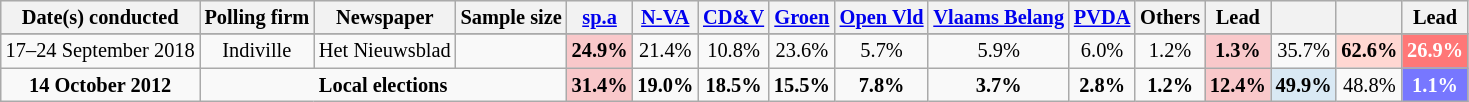<table class="wikitable sortable" style="text-align:center; font-size:85%; line-height:16px;">
<tr style="background-color:#E9E9E9">
<th rowspan="1">Date(s) conducted</th>
<th rowspan="1">Polling firm</th>
<th rowspan="1">Newspaper</th>
<th rowspan="1">Sample size</th>
<th><a href='#'><span>sp.a</span></a></th>
<th><a href='#'><span>N-VA</span></a></th>
<th><a href='#'><span>CD&V</span></a></th>
<th><a href='#'><span>Groen</span></a></th>
<th><a href='#'><span>Open Vld</span></a></th>
<th><a href='#'><span>Vlaams Belang</span></a></th>
<th><a href='#'><span>PVDA</span></a></th>
<th rowspan="1">Others</th>
<th rowspan="1">Lead</th>
<th></th>
<th></th>
<th rowspan="1">Lead</th>
</tr>
<tr style="background:#EFEFEF; font-weight:bold;">
</tr>
<tr>
<td>17–24 September 2018</td>
<td>Indiville</td>
<td>Het Nieuwsblad </td>
<td></td>
<td style="background:#F9C8CA"><strong>24.9%</strong></td>
<td>21.4%</td>
<td>10.8%</td>
<td>23.6%</td>
<td>5.7%</td>
<td>5.9%</td>
<td>6.0%</td>
<td>1.2%</td>
<td style="background:#F9C8CA"><strong>1.3%</strong></td>
<td>35.7%</td>
<td style="background:#FFD7D2"><strong>62.6%</strong></td>
<td style="background:#FF7777;color:white;"><strong>26.9%</strong></td>
</tr>
<tr>
<td><strong>14 October 2012</strong></td>
<td colspan="3"><strong>Local elections</strong></td>
<td style="background:#F9C8CA"><strong>31.4%</strong></td>
<td><strong>19.0%</strong></td>
<td><strong>18.5%</strong></td>
<td><strong>15.5%</strong></td>
<td><strong>7.8%</strong></td>
<td><strong>3.7%</strong></td>
<td><strong>2.8%  </strong></td>
<td><strong>1.2%</strong></td>
<td style="background:#F9C8CA"><strong>12.4%</strong></td>
<td style="background:#D9E9F4"><strong>49.9%</strong></td>
<td>48.8%</td>
<td style="background:#7777FF;color:white;"><strong>1.1%</strong></td>
</tr>
</table>
